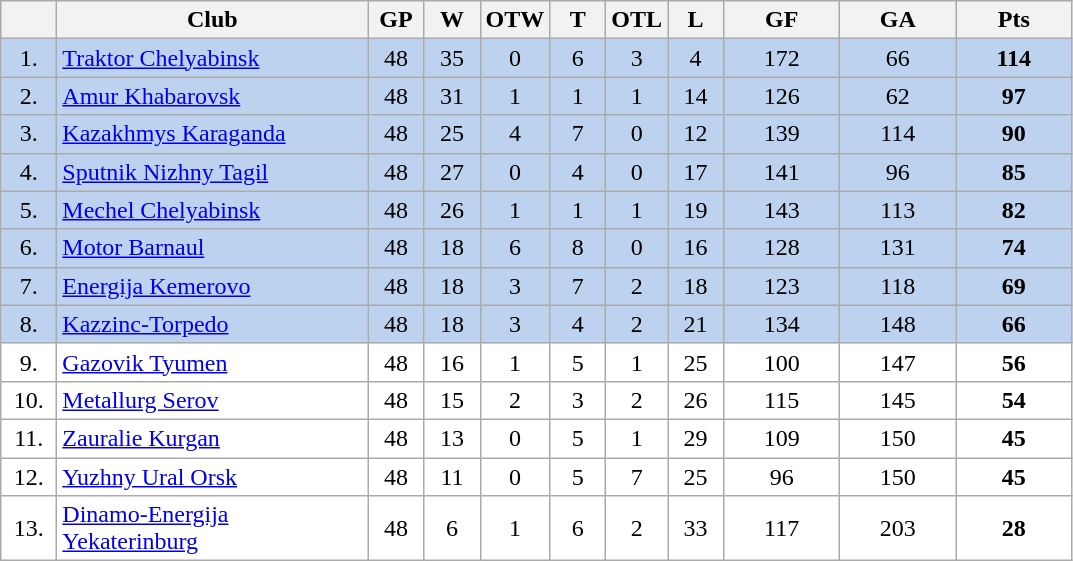<table class="wikitable">
<tr>
<th width="30"></th>
<th width="200">Club</th>
<th width="30">GP</th>
<th width="30">W</th>
<th width="30">OTW</th>
<th width="30">T</th>
<th width="30">OTL</th>
<th width="30">L</th>
<th width="70">GF</th>
<th width="70">GA</th>
<th width="70">Pts</th>
</tr>
<tr bgcolor="#BCD2EE" align="center">
<td>1.</td>
<td align="left"><a href='#'>Traktor Chelyabinsk</a></td>
<td>48</td>
<td>35</td>
<td>0</td>
<td>6</td>
<td>3</td>
<td>4</td>
<td>172</td>
<td>66</td>
<td><strong>114</strong></td>
</tr>
<tr bgcolor="#BCD2EE" align="center">
<td>2.</td>
<td align="left"><a href='#'>Amur Khabarovsk</a></td>
<td>48</td>
<td>31</td>
<td>1</td>
<td>1</td>
<td>1</td>
<td>14</td>
<td>126</td>
<td>62</td>
<td><strong>97</strong></td>
</tr>
<tr bgcolor="#BCD2EE" align="center">
<td>3.</td>
<td align="left"><a href='#'>Kazakhmys Karaganda</a></td>
<td>48</td>
<td>25</td>
<td>4</td>
<td>7</td>
<td>0</td>
<td>12</td>
<td>139</td>
<td>114</td>
<td><strong>90</strong></td>
</tr>
<tr bgcolor="#BCD2EE" align="center">
<td>4.</td>
<td align="left"><a href='#'>Sputnik Nizhny Tagil</a></td>
<td>48</td>
<td>27</td>
<td>0</td>
<td>4</td>
<td>0</td>
<td>17</td>
<td>141</td>
<td>96</td>
<td><strong>85</strong></td>
</tr>
<tr bgcolor="#BCD2EE" align="center">
<td>5.</td>
<td align="left"><a href='#'>Mechel Chelyabinsk</a></td>
<td>48</td>
<td>26</td>
<td>1</td>
<td>1</td>
<td>1</td>
<td>19</td>
<td>143</td>
<td>113</td>
<td><strong>82</strong></td>
</tr>
<tr bgcolor="#BCD2EE" align="center">
<td>6.</td>
<td align="left"><a href='#'>Motor Barnaul</a></td>
<td>48</td>
<td>18</td>
<td>6</td>
<td>8</td>
<td>0</td>
<td>16</td>
<td>128</td>
<td>131</td>
<td><strong>74</strong></td>
</tr>
<tr bgcolor="#BCD2EE" align="center">
<td>7.</td>
<td align="left"><a href='#'>Energija Kemerovo</a></td>
<td>48</td>
<td>18</td>
<td>3</td>
<td>7</td>
<td>2</td>
<td>18</td>
<td>123</td>
<td>118</td>
<td><strong>69</strong></td>
</tr>
<tr bgcolor="#BCD2EE" align="center">
<td>8.</td>
<td align="left"><a href='#'>Kazzinc-Torpedo</a></td>
<td>48</td>
<td>18</td>
<td>3</td>
<td>4</td>
<td>2</td>
<td>21</td>
<td>134</td>
<td>148</td>
<td><strong>66</strong></td>
</tr>
<tr bgcolor="#FFFFFF" align="center">
<td>9.</td>
<td align="left"><a href='#'>Gazovik Tyumen</a></td>
<td>48</td>
<td>16</td>
<td>1</td>
<td>5</td>
<td>1</td>
<td>25</td>
<td>100</td>
<td>147</td>
<td><strong>56</strong></td>
</tr>
<tr bgcolor="#FFFFFF" align="center">
<td>10.</td>
<td align="left"><a href='#'>Metallurg Serov</a></td>
<td>48</td>
<td>15</td>
<td>2</td>
<td>3</td>
<td>2</td>
<td>26</td>
<td>115</td>
<td>145</td>
<td><strong>54</strong></td>
</tr>
<tr bgcolor="#FFFFFF" align="center">
<td>11.</td>
<td align="left"><a href='#'>Zauralie Kurgan</a></td>
<td>48</td>
<td>13</td>
<td>0</td>
<td>5</td>
<td>1</td>
<td>29</td>
<td>109</td>
<td>150</td>
<td><strong>45</strong></td>
</tr>
<tr bgcolor="#FFFFFF" align="center">
<td>12.</td>
<td align="left"><a href='#'>Yuzhny Ural Orsk</a></td>
<td>48</td>
<td>11</td>
<td>0</td>
<td>5</td>
<td>7</td>
<td>25</td>
<td>96</td>
<td>150</td>
<td><strong>45</strong></td>
</tr>
<tr bgcolor="#FFFFFF" align="center">
<td>13.</td>
<td align="left"><a href='#'>Dinamo-Energija Yekaterinburg</a></td>
<td>48</td>
<td>6</td>
<td>1</td>
<td>6</td>
<td>2</td>
<td>33</td>
<td>117</td>
<td>203</td>
<td><strong>28</strong></td>
</tr>
</table>
